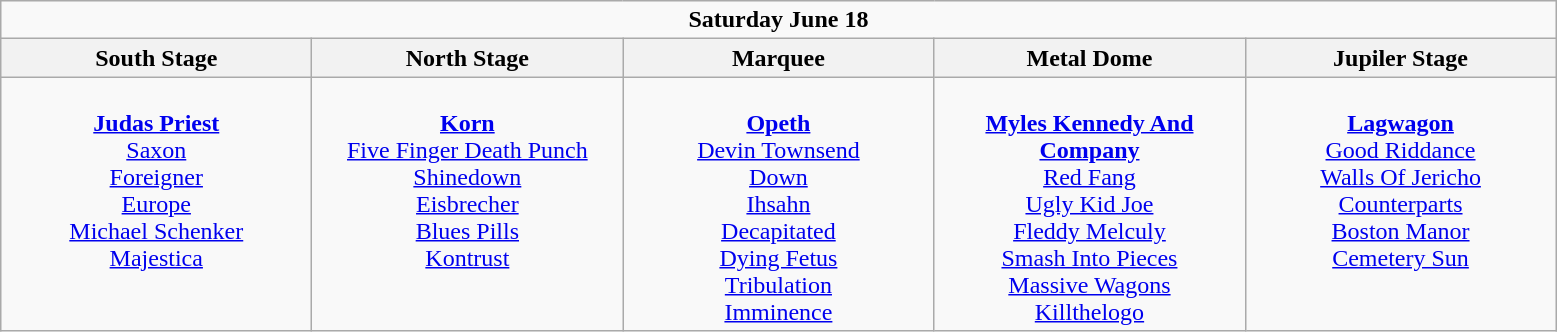<table class="wikitable">
<tr>
<td colspan="5" style="text-align:center;"><strong>Saturday June 18</strong></td>
</tr>
<tr>
<th>South Stage</th>
<th>North Stage</th>
<th>Marquee</th>
<th>Metal Dome</th>
<th>Jupiler Stage</th>
</tr>
<tr>
<td style="text-align:center; vertical-align:top; width:200px;"><br><strong><a href='#'>Judas Priest</a></strong> <br>
<a href='#'>Saxon</a> <br>
<a href='#'>Foreigner</a> <br>
<a href='#'>Europe</a> <br>
<a href='#'>Michael Schenker</a> <br>
<a href='#'>Majestica</a> <br></td>
<td style="text-align:center; vertical-align:top; width:200px;"><br><strong><a href='#'>Korn</a></strong> <br>
<a href='#'>Five Finger Death Punch</a> <br>
<a href='#'>Shinedown</a> <br>
<a href='#'>Eisbrecher</a> <br>
<a href='#'>Blues Pills</a> <br>
<a href='#'>Kontrust</a> <br></td>
<td style="text-align:center; vertical-align:top; width:200px;"><br><strong><a href='#'>Opeth</a></strong> <br>
<a href='#'>Devin Townsend</a> <br>
<a href='#'>Down</a> <br>
<a href='#'>Ihsahn</a> <br>
<a href='#'>Decapitated</a> <br>
<a href='#'>Dying Fetus</a> <br>
<a href='#'>Tribulation</a> <br>
<a href='#'>Imminence</a> <br></td>
<td style="text-align:center; vertical-align:top; width:200px;"><br><strong><a href='#'>Myles Kennedy And Company</a></strong> <br>
<a href='#'>Red Fang</a> <br>
<a href='#'>Ugly Kid Joe</a> <br>
<a href='#'>Fleddy Melculy</a> <br>
<a href='#'>Smash Into Pieces</a> <br>
<a href='#'>Massive Wagons</a> <br>
<a href='#'>Killthelogo</a> <br></td>
<td style="text-align:center; vertical-align:top; width:200px;"><br><strong><a href='#'>Lagwagon</a></strong> <br>
<a href='#'>Good Riddance</a> <br>
<a href='#'>Walls Of Jericho</a> <br>
<a href='#'>Counterparts</a> <br>
<a href='#'>Boston Manor</a> <br>
<a href='#'>Cemetery Sun</a> <br></td>
</tr>
</table>
